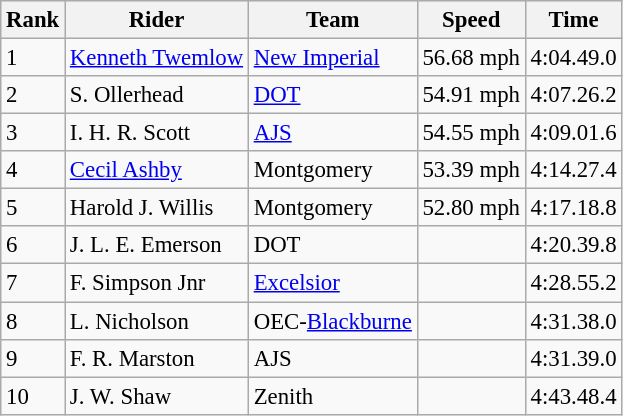<table class="wikitable" style="font-size: 95%;">
<tr style="background:#efefef;">
<th>Rank</th>
<th>Rider</th>
<th>Team</th>
<th>Speed</th>
<th>Time</th>
</tr>
<tr>
<td>1</td>
<td> <a href='#'>Kenneth Twemlow</a></td>
<td><a href='#'>New Imperial</a></td>
<td>56.68 mph</td>
<td>4:04.49.0</td>
</tr>
<tr>
<td>2</td>
<td> S. Ollerhead</td>
<td><a href='#'>DOT</a></td>
<td>54.91 mph</td>
<td>4:07.26.2</td>
</tr>
<tr>
<td>3</td>
<td> I. H. R. Scott</td>
<td><a href='#'>AJS</a></td>
<td>54.55 mph</td>
<td>4:09.01.6</td>
</tr>
<tr>
<td>4</td>
<td> <a href='#'>Cecil Ashby</a></td>
<td>Montgomery</td>
<td>53.39 mph</td>
<td>4:14.27.4</td>
</tr>
<tr>
<td>5</td>
<td> Harold J. Willis</td>
<td>Montgomery</td>
<td>52.80 mph</td>
<td>4:17.18.8</td>
</tr>
<tr>
<td>6</td>
<td> J. L. E. Emerson</td>
<td>DOT</td>
<td></td>
<td>4:20.39.8</td>
</tr>
<tr>
<td>7</td>
<td> F. Simpson Jnr</td>
<td><a href='#'>Excelsior</a></td>
<td></td>
<td>4:28.55.2</td>
</tr>
<tr>
<td>8</td>
<td> L. Nicholson</td>
<td>OEC-<a href='#'>Blackburne</a></td>
<td></td>
<td>4:31.38.0</td>
</tr>
<tr>
<td>9</td>
<td> F. R. Marston</td>
<td>AJS</td>
<td></td>
<td>4:31.39.0</td>
</tr>
<tr>
<td>10</td>
<td> J. W. Shaw</td>
<td>Zenith</td>
<td></td>
<td>4:43.48.4</td>
</tr>
</table>
